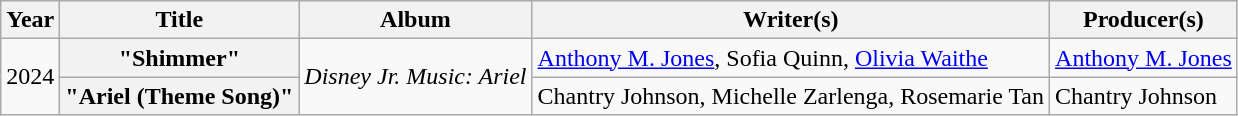<table class="wikitable plainrowheaders" style="text-align:left;">
<tr>
<th rowspan="1" scope="col">Year</th>
<th rowspan="1" scope="col">Title</th>
<th rowspan="1" scope="col">Album</th>
<th rowspan="1" scope="col">Writer(s)</th>
<th rowspan="1" scope="col">Producer(s)</th>
</tr>
<tr>
<td rowspan="2">2024</td>
<th scope="row">"Shimmer"</th>
<td rowspan="2"><em>Disney Jr. Music: Ariel</em></td>
<td><a href='#'>Anthony M. Jones</a>, Sofia Quinn, <a href='#'>Olivia Waithe</a></td>
<td><a href='#'>Anthony M. Jones</a></td>
</tr>
<tr>
<th scope="row">"Ariel (Theme Song)"</th>
<td>Chantry Johnson, Michelle Zarlenga, Rosemarie Tan</td>
<td>Chantry Johnson</td>
</tr>
</table>
